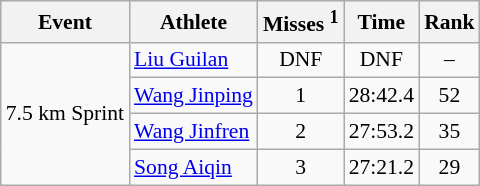<table class="wikitable" style="font-size:90%">
<tr>
<th>Event</th>
<th>Athlete</th>
<th>Misses <sup>1</sup></th>
<th>Time</th>
<th>Rank</th>
</tr>
<tr>
<td rowspan="4">7.5 km Sprint</td>
<td><a href='#'>Liu Guilan</a></td>
<td align="center">DNF</td>
<td align="center">DNF</td>
<td align="center">–</td>
</tr>
<tr>
<td><a href='#'>Wang Jinping</a></td>
<td align="center">1</td>
<td align="center">28:42.4</td>
<td align="center">52</td>
</tr>
<tr>
<td><a href='#'>Wang Jinfren</a></td>
<td align="center">2</td>
<td align="center">27:53.2</td>
<td align="center">35</td>
</tr>
<tr>
<td><a href='#'>Song Aiqin</a></td>
<td align="center">3</td>
<td align="center">27:21.2</td>
<td align="center">29</td>
</tr>
</table>
